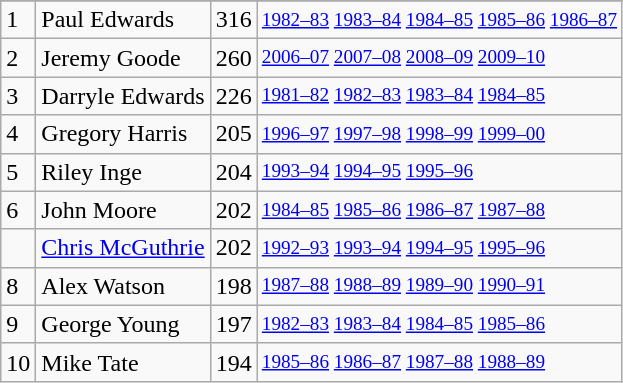<table class="wikitable">
<tr>
</tr>
<tr>
<td>1</td>
<td>Paul Edwards</td>
<td>316</td>
<td style="font-size:80%;"><a href='#'>1982–83</a> <a href='#'>1983–84</a> <a href='#'>1984–85</a> <a href='#'>1985–86</a> <a href='#'>1986–87</a></td>
</tr>
<tr>
<td>2</td>
<td>Jeremy Goode</td>
<td>260</td>
<td style="font-size:80%;"><a href='#'>2006–07</a> <a href='#'>2007–08</a> <a href='#'>2008–09</a> <a href='#'>2009–10</a></td>
</tr>
<tr>
<td>3</td>
<td>Darryle Edwards</td>
<td>226</td>
<td style="font-size:80%;"><a href='#'>1981–82</a> <a href='#'>1982–83</a> <a href='#'>1983–84</a> <a href='#'>1984–85</a></td>
</tr>
<tr>
<td>4</td>
<td>Gregory Harris</td>
<td>205</td>
<td style="font-size:80%;"><a href='#'>1996–97</a> <a href='#'>1997–98</a> <a href='#'>1998–99</a> <a href='#'>1999–00</a></td>
</tr>
<tr>
<td>5</td>
<td>Riley Inge</td>
<td>204</td>
<td style="font-size:80%;"><a href='#'>1993–94</a> <a href='#'>1994–95</a> <a href='#'>1995–96</a></td>
</tr>
<tr>
<td>6</td>
<td>John Moore</td>
<td>202</td>
<td style="font-size:80%;"><a href='#'>1984–85</a> <a href='#'>1985–86</a> <a href='#'>1986–87</a> <a href='#'>1987–88</a></td>
</tr>
<tr>
<td></td>
<td><a href='#'>Chris McGuthrie</a></td>
<td>202</td>
<td style="font-size:80%;"><a href='#'>1992–93</a> <a href='#'>1993–94</a> <a href='#'>1994–95</a> <a href='#'>1995–96</a></td>
</tr>
<tr>
<td>8</td>
<td>Alex Watson</td>
<td>198</td>
<td style="font-size:80%;"><a href='#'>1987–88</a> <a href='#'>1988–89</a> <a href='#'>1989–90</a> <a href='#'>1990–91</a></td>
</tr>
<tr>
<td>9</td>
<td>George Young</td>
<td>197</td>
<td style="font-size:80%;"><a href='#'>1982–83</a> <a href='#'>1983–84</a> <a href='#'>1984–85</a> <a href='#'>1985–86</a></td>
</tr>
<tr>
<td>10</td>
<td>Mike Tate</td>
<td>194</td>
<td style="font-size:80%;"><a href='#'>1985–86</a> <a href='#'>1986–87</a> <a href='#'>1987–88</a> <a href='#'>1988–89</a></td>
</tr>
</table>
